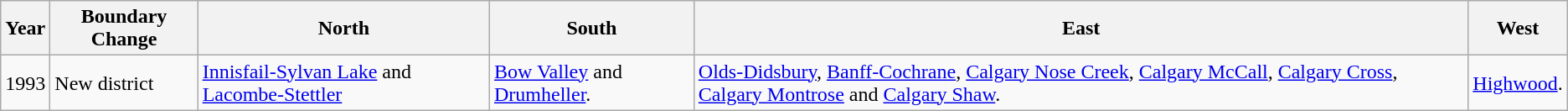<table class="wikitable">
<tr>
<th>Year</th>
<th>Boundary Change</th>
<th>North</th>
<th>South</th>
<th>East</th>
<th>West</th>
</tr>
<tr>
<td>1993</td>
<td>New district</td>
<td><a href='#'>Innisfail-Sylvan Lake</a> and <a href='#'>Lacombe-Stettler</a></td>
<td><a href='#'>Bow Valley</a> and <a href='#'>Drumheller</a>.</td>
<td><a href='#'>Olds-Didsbury</a>, <a href='#'>Banff-Cochrane</a>, <a href='#'>Calgary Nose Creek</a>, <a href='#'>Calgary McCall</a>, <a href='#'>Calgary Cross</a>, <a href='#'>Calgary Montrose</a> and <a href='#'>Calgary Shaw</a>.</td>
<td><a href='#'>Highwood</a>.</td>
</tr>
</table>
